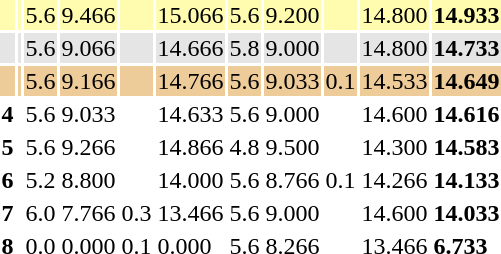<table>
<tr style="background:#fffcaf">
<th scope=row></th>
<td style="text-align:left"></td>
<td>5.6</td>
<td>9.466</td>
<td></td>
<td>15.066</td>
<td>5.6</td>
<td>9.200</td>
<td></td>
<td>14.800</td>
<td><strong>14.933</strong></td>
</tr>
<tr style="background:#e5e5e5">
<th scope=row></th>
<td style="text-align:left"></td>
<td>5.6</td>
<td>9.066</td>
<td></td>
<td>14.666</td>
<td>5.8</td>
<td>9.000</td>
<td></td>
<td>14.800</td>
<td><strong>14.733</strong></td>
</tr>
<tr style="background:#ec9">
<th scope=row></th>
<td style="text-align:left"></td>
<td>5.6</td>
<td>9.166</td>
<td></td>
<td>14.766</td>
<td>5.6</td>
<td>9.033</td>
<td>0.1</td>
<td>14.533</td>
<td><strong>14.649</strong></td>
</tr>
<tr>
<th scope=row>4</th>
<td style="text-align:left"></td>
<td>5.6</td>
<td>9.033</td>
<td></td>
<td>14.633</td>
<td>5.6</td>
<td>9.000</td>
<td></td>
<td>14.600</td>
<td><strong>14.616</strong></td>
</tr>
<tr>
<th scope=row>5</th>
<td style="text-align:left"></td>
<td>5.6</td>
<td>9.266</td>
<td></td>
<td>14.866</td>
<td>4.8</td>
<td>9.500</td>
<td></td>
<td>14.300</td>
<td><strong>14.583</strong></td>
</tr>
<tr>
<th scope=row>6</th>
<td style="text-align:left"></td>
<td>5.2</td>
<td>8.800</td>
<td></td>
<td>14.000</td>
<td>5.6</td>
<td>8.766</td>
<td>0.1</td>
<td>14.266</td>
<td><strong>14.133</strong></td>
</tr>
<tr>
<th scope=row>7</th>
<td style="text-align:left"></td>
<td>6.0</td>
<td>7.766</td>
<td>0.3</td>
<td>13.466</td>
<td>5.6</td>
<td>9.000</td>
<td></td>
<td>14.600</td>
<td><strong>14.033</strong></td>
</tr>
<tr>
<th scope=row>8</th>
<td style="text-align:left"></td>
<td>0.0</td>
<td>0.000</td>
<td>0.1</td>
<td>0.000</td>
<td>5.6</td>
<td>8.266</td>
<td></td>
<td>13.466</td>
<td><strong>6.733</strong></td>
</tr>
</table>
